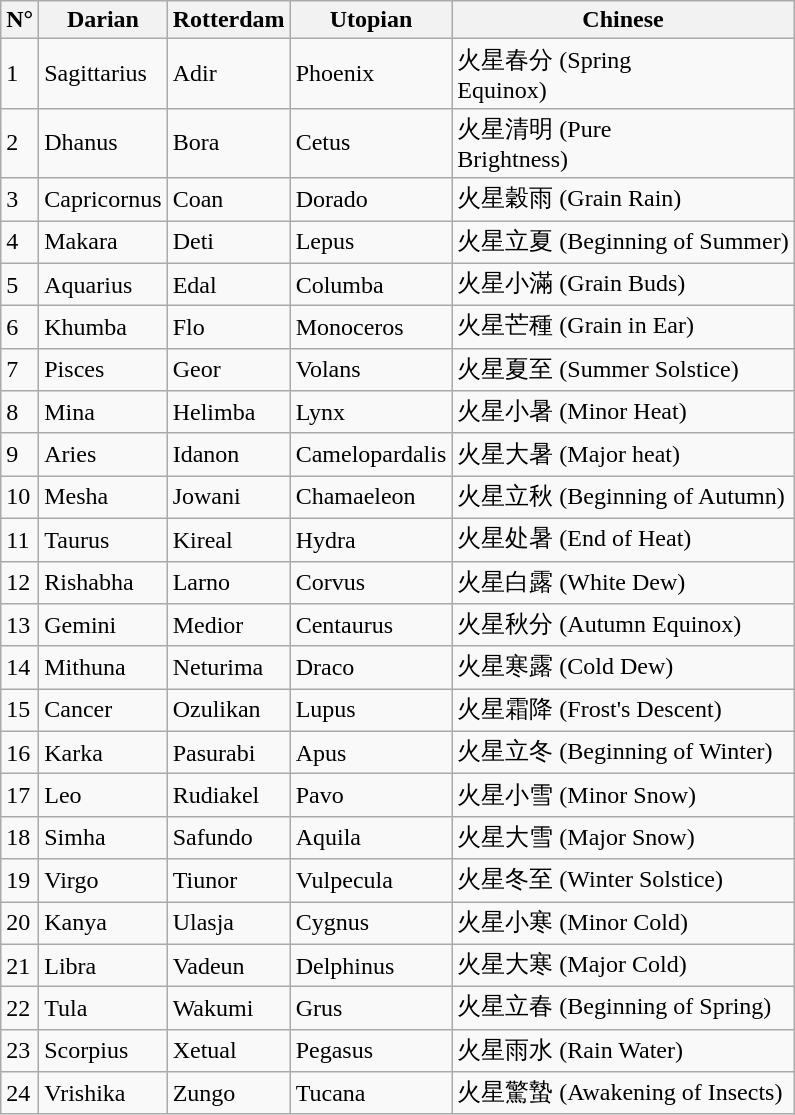<table class="wikitable mw-collapsible">
<tr>
<th>N°</th>
<th>Darian</th>
<th>Rotterdam</th>
<th>Utopian</th>
<th>Chinese</th>
</tr>
<tr>
<td>1</td>
<td>Sagittarius</td>
<td>Adir</td>
<td>Phoenix</td>
<td>火星春分 (Spring<br>Equinox)</td>
</tr>
<tr>
<td>2</td>
<td>Dhanus</td>
<td>Bora</td>
<td>Cetus</td>
<td>火星清明 (Pure<br>Brightness)</td>
</tr>
<tr>
<td>3</td>
<td>Capricornus</td>
<td>Coan</td>
<td>Dorado</td>
<td>火星穀雨 (Grain Rain)</td>
</tr>
<tr>
<td>4</td>
<td>Makara</td>
<td>Deti</td>
<td>Lepus</td>
<td>火星立夏 (Beginning of Summer)</td>
</tr>
<tr>
<td>5</td>
<td>Aquarius</td>
<td>Edal</td>
<td>Columba</td>
<td>火星小滿 (Grain Buds)</td>
</tr>
<tr>
<td>6</td>
<td>Khumba</td>
<td>Flo</td>
<td>Monoceros</td>
<td>火星芒種 (Grain in Ear)</td>
</tr>
<tr>
<td>7</td>
<td>Pisces</td>
<td>Geor</td>
<td>Volans</td>
<td>火星夏至 (Summer Solstice)</td>
</tr>
<tr>
<td>8</td>
<td>Mina</td>
<td>Helimba</td>
<td>Lynx</td>
<td>火星小暑 (Minor Heat)</td>
</tr>
<tr>
<td>9</td>
<td>Aries</td>
<td>Idanon</td>
<td>Camelopardalis</td>
<td>火星大暑 (Major heat)</td>
</tr>
<tr>
<td>10</td>
<td>Mesha</td>
<td>Jowani</td>
<td>Chamaeleon</td>
<td>火星立秋 (Beginning of Autumn)</td>
</tr>
<tr>
<td>11</td>
<td>Taurus</td>
<td>Kireal</td>
<td>Hydra</td>
<td>火星处暑 (End of Heat)</td>
</tr>
<tr>
<td>12</td>
<td>Rishabha</td>
<td>Larno</td>
<td>Corvus</td>
<td>火星白露 (White Dew)</td>
</tr>
<tr>
<td>13</td>
<td>Gemini</td>
<td>Medior</td>
<td>Centaurus</td>
<td>火星秋分 (Autumn Equinox)</td>
</tr>
<tr>
<td>14</td>
<td>Mithuna</td>
<td>Neturima</td>
<td>Draco</td>
<td>火星寒露 (Cold Dew)</td>
</tr>
<tr>
<td>15</td>
<td>Cancer</td>
<td>Ozulikan</td>
<td>Lupus</td>
<td>火星霜降 (Frost's Descent)</td>
</tr>
<tr>
<td>16</td>
<td>Karka</td>
<td>Pasurabi</td>
<td>Apus</td>
<td>火星立冬 (Beginning of Winter)</td>
</tr>
<tr>
<td>17</td>
<td>Leo</td>
<td>Rudiakel</td>
<td>Pavo</td>
<td>火星小雪 (Minor Snow)</td>
</tr>
<tr>
<td>18</td>
<td>Simha</td>
<td>Safundo</td>
<td>Aquila</td>
<td>火星大雪 (Major Snow)</td>
</tr>
<tr>
<td>19</td>
<td>Virgo</td>
<td>Tiunor</td>
<td>Vulpecula</td>
<td>火星冬至 (Winter Solstice)</td>
</tr>
<tr>
<td>20</td>
<td>Kanya</td>
<td>Ulasja</td>
<td>Cygnus</td>
<td>火星小寒 (Minor Cold)</td>
</tr>
<tr>
<td>21</td>
<td>Libra</td>
<td>Vadeun</td>
<td>Delphinus</td>
<td>火星大寒 (Major Cold)</td>
</tr>
<tr>
<td>22</td>
<td>Tula</td>
<td>Wakumi</td>
<td>Grus</td>
<td>火星立春 (Beginning of Spring)</td>
</tr>
<tr>
<td>23</td>
<td>Scorpius</td>
<td>Xetual</td>
<td>Pegasus</td>
<td>火星雨水 (Rain Water)</td>
</tr>
<tr>
<td>24</td>
<td>Vrishika</td>
<td>Zungo</td>
<td>Tucana</td>
<td>火星驚蟄 (Awakening of Insects)</td>
</tr>
</table>
